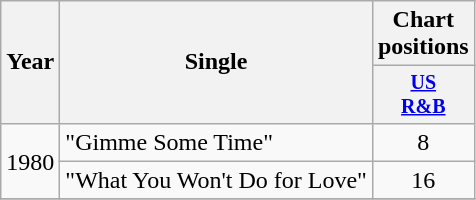<table class="wikitable sortable" style="text-align:center;">
<tr>
<th rowspan="2">Year</th>
<th rowspan="2">Single</th>
<th colspan="1">Chart positions</th>
</tr>
<tr style="font-size:smaller;">
<th width="40"><a href='#'>US<br>R&B</a></th>
</tr>
<tr>
<td rowspan="2">1980</td>
<td align="left">"Gimme Some Time"</td>
<td>8</td>
</tr>
<tr>
<td align="left">"What You Won't Do for Love"</td>
<td>16</td>
</tr>
<tr>
</tr>
</table>
